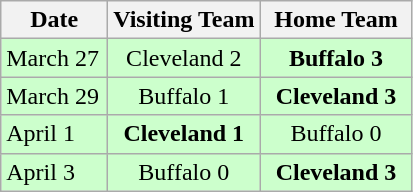<table class="wikitable">
<tr>
<th width="26%">Date</th>
<th width="37%">Visiting Team</th>
<th width="37%">Home Team</th>
</tr>
<tr align="center" bgcolor="#CCFFCC">
<td align="left">March 27</td>
<td>Cleveland 2</td>
<td><strong>Buffalo 3</strong></td>
</tr>
<tr align="center" bgcolor="#CCFFCC">
<td align="left">March 29</td>
<td>Buffalo 1</td>
<td><strong>Cleveland 3</strong></td>
</tr>
<tr align="center" bgcolor="#CCFFCC">
<td align="left">April 1</td>
<td><strong>Cleveland 1</strong></td>
<td>Buffalo 0</td>
</tr>
<tr align="center" bgcolor="#CCFFCC">
<td align="left">April 3</td>
<td>Buffalo 0</td>
<td><strong>Cleveland 3</strong></td>
</tr>
</table>
